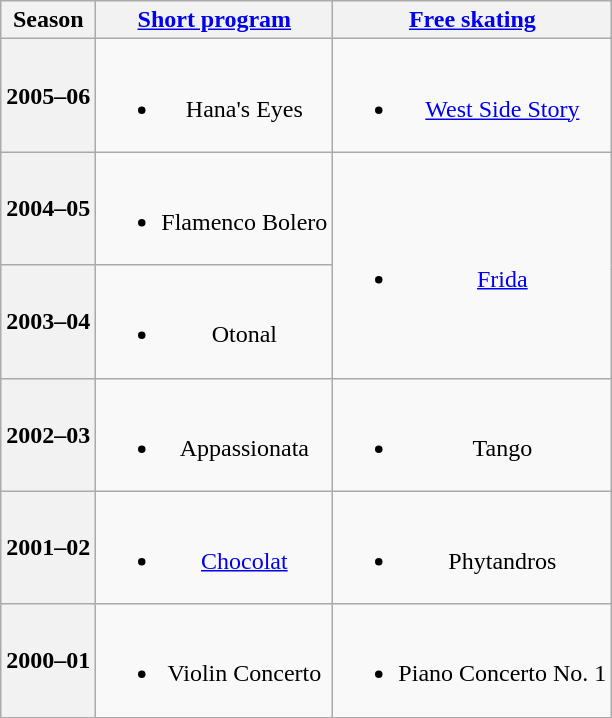<table class="wikitable" style="text-align:center">
<tr>
<th>Season</th>
<th><a href='#'>Short program</a></th>
<th><a href='#'>Free skating</a></th>
</tr>
<tr>
<th>2005–06 <br> </th>
<td><br><ul><li>Hana's Eyes <br></li></ul></td>
<td><br><ul><li><a href='#'>West Side Story</a> <br></li></ul></td>
</tr>
<tr>
<th>2004–05 <br> </th>
<td><br><ul><li>Flamenco Bolero <br></li></ul></td>
<td rowspan=2><br><ul><li><a href='#'>Frida</a> <br></li></ul></td>
</tr>
<tr>
<th>2003–04 <br> </th>
<td><br><ul><li>Otonal <br></li></ul></td>
</tr>
<tr>
<th>2002–03 <br> </th>
<td><br><ul><li>Appassionata <br></li></ul></td>
<td><br><ul><li>Tango <br></li></ul></td>
</tr>
<tr>
<th>2001–02 <br> </th>
<td><br><ul><li><a href='#'>Chocolat</a> <br></li></ul></td>
<td><br><ul><li>Phytandros <br></li></ul></td>
</tr>
<tr>
<th>2000–01 <br> </th>
<td><br><ul><li>Violin Concerto <br></li></ul></td>
<td><br><ul><li>Piano Concerto No. 1 <br></li></ul></td>
</tr>
</table>
